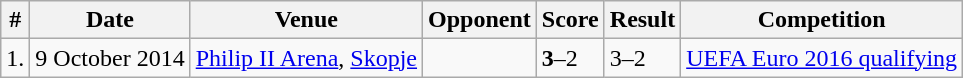<table class="wikitable">
<tr>
<th>#</th>
<th>Date</th>
<th>Venue</th>
<th>Opponent</th>
<th>Score</th>
<th>Result</th>
<th>Competition</th>
</tr>
<tr>
<td>1.</td>
<td>9 October 2014</td>
<td><a href='#'>Philip II Arena</a>, <a href='#'>Skopje</a></td>
<td></td>
<td><strong>3</strong>–2</td>
<td>3–2</td>
<td><a href='#'>UEFA Euro 2016 qualifying</a></td>
</tr>
</table>
